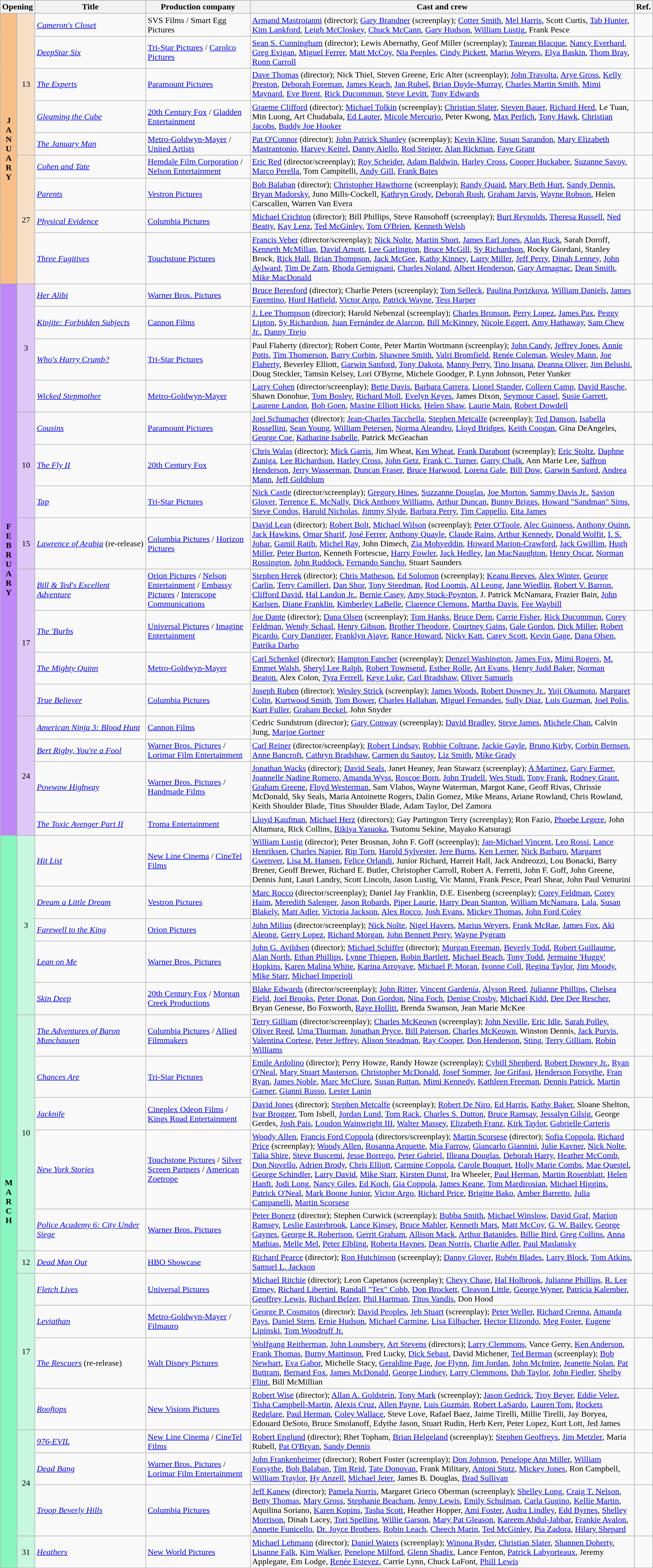<table class="wikitable sortable">
<tr style="background:#b0e0e6; text-align:center;">
<th colspan="2">Opening</th>
<th style="width:17%;">Title</th>
<th style="width:16%;">Production company</th>
<th>Cast and crew</th>
<th class="unsortable">Ref.</th>
</tr>
<tr>
<th rowspan="9" style="text-align:center; background:#f7bf87;"><strong>J<br>A<br>N<br>U<br>A<br>R<br>Y</strong></th>
<td rowspan="5" style="text-align:center; background:#f7dfc7;">13</td>
<td><em><a href='#'>Cameron's Closet</a></em></td>
<td>SVS Films / Smart Egg Pictures</td>
<td><a href='#'>Armand Mastroianni</a> (director); <a href='#'>Gary Brandner</a> (screenplay); <a href='#'>Cotter Smith</a>, <a href='#'>Mel Harris</a>, Scott Curtis, <a href='#'>Tab Hunter</a>, <a href='#'>Kim Lankford</a>, <a href='#'>Leigh McCloskey</a>, <a href='#'>Chuck McCann</a>, <a href='#'>Gary Hudson</a>, <a href='#'>William Lustig</a>, Frank Pesce</td>
<td></td>
</tr>
<tr>
<td><em><a href='#'>DeepStar Six</a></em></td>
<td><a href='#'>Tri-Star Pictures</a> / <a href='#'>Carolco Pictures</a></td>
<td><a href='#'>Sean S. Cunningham</a> (director); Lewis Abernathy, Geof Miller (screenplay); <a href='#'>Taurean Blacque</a>, <a href='#'>Nancy Everhard</a>, <a href='#'>Greg Evigan</a>, <a href='#'>Miguel Ferrer</a>, <a href='#'>Matt McCoy</a>, <a href='#'>Nia Peeples</a>, <a href='#'>Cindy Pickett</a>, <a href='#'>Marius Weyers</a>, <a href='#'>Elya Baskin</a>, <a href='#'>Thom Bray</a>, <a href='#'>Ronn Carroll</a></td>
<td></td>
</tr>
<tr>
<td><em><a href='#'>The Experts</a></em></td>
<td><a href='#'>Paramount Pictures</a></td>
<td><a href='#'>Dave Thomas</a> (director); Nick Thiel, Steven Greene, Eric Alter (screenplay); <a href='#'>John Travolta</a>, <a href='#'>Arye Gross</a>, <a href='#'>Kelly Preston</a>, <a href='#'>Deborah Foreman</a>, <a href='#'>James Keach</a>, <a href='#'>Jan Rubeš</a>, <a href='#'>Brian Doyle-Murray</a>, <a href='#'>Charles Martin Smith</a>, <a href='#'>Mimi Maynard</a>, <a href='#'>Eve Brent</a>, <a href='#'>Rick Ducommun</a>, <a href='#'>Steve Levitt</a>, <a href='#'>Tony Edwards</a></td>
<td></td>
</tr>
<tr>
<td><em><a href='#'>Gleaming the Cube</a></em></td>
<td><a href='#'>20th Century Fox</a> / <a href='#'>Gladden Entertainment</a></td>
<td><a href='#'>Graeme Clifford</a> (director); <a href='#'>Michael Tolkin</a> (screenplay); <a href='#'>Christian Slater</a>, <a href='#'>Steven Bauer</a>, <a href='#'>Richard Herd</a>, Le Tuan, Min Luong, Art Chudabala, <a href='#'>Ed Lauter</a>, <a href='#'>Micole Mercurio</a>, Peter Kwong, <a href='#'>Max Perlich</a>, <a href='#'>Tony Hawk</a>, <a href='#'>Christian Jacobs</a>, <a href='#'>Buddy Joe Hooker</a></td>
<td></td>
</tr>
<tr>
<td><em><a href='#'>The January Man</a></em></td>
<td><a href='#'>Metro-Goldwyn-Mayer</a> / <a href='#'>United Artists</a></td>
<td><a href='#'>Pat O'Connor</a> (director); <a href='#'>John Patrick Shanley</a> (screenplay); <a href='#'>Kevin Kline</a>, <a href='#'>Susan Sarandon</a>, <a href='#'>Mary Elizabeth Mastrantonio</a>, <a href='#'>Harvey Keitel</a>, <a href='#'>Danny Aiello</a>, <a href='#'>Rod Steiger</a>, <a href='#'>Alan Rickman</a>, <a href='#'>Faye Grant</a></td>
<td></td>
</tr>
<tr>
<td rowspan="4" style="text-align:center; background:#f7dfc7;">27</td>
<td><em><a href='#'>Cohen and Tate</a></em></td>
<td><a href='#'>Hemdale Film Corporation</a> / <a href='#'>Nelson Entertainment</a></td>
<td><a href='#'>Eric Red</a> (director/screenplay); <a href='#'>Roy Scheider</a>, <a href='#'>Adam Baldwin</a>, <a href='#'>Harley Cross</a>, <a href='#'>Cooper Huckabee</a>, <a href='#'>Suzanne Savoy</a>, <a href='#'>Marco Perella</a>, Tom Campitelli, <a href='#'>Andy Gill</a>, <a href='#'>Frank Bates</a></td>
<td></td>
</tr>
<tr>
<td><em><a href='#'>Parents</a></em></td>
<td><a href='#'>Vestron Pictures</a></td>
<td><a href='#'>Bob Balaban</a> (director); <a href='#'>Christopher Hawthorne</a> (screenplay); <a href='#'>Randy Quaid</a>, <a href='#'>Mary Beth Hurt</a>, <a href='#'>Sandy Dennis</a>, <a href='#'>Bryan Madorsky</a>, Juno Mills-Cockell, <a href='#'>Kathryn Grody</a>, <a href='#'>Deborah Rush</a>, <a href='#'>Graham Jarvis</a>, <a href='#'>Wayne Robson</a>, Helen Carscallen, Warren Van Evera</td>
<td></td>
</tr>
<tr>
<td><em><a href='#'>Physical Evidence</a></em></td>
<td><a href='#'>Columbia Pictures</a></td>
<td><a href='#'>Michael Crichton</a> (director); Bill Phillips, Steve Ransohoff (screenplay); <a href='#'>Burt Reynolds</a>, <a href='#'>Theresa Russell</a>, <a href='#'>Ned Beatty</a>, <a href='#'>Kay Lenz</a>, <a href='#'>Ted McGinley</a>, <a href='#'>Tom O'Brien</a>, <a href='#'>Kenneth Welsh</a></td>
<td></td>
</tr>
<tr>
<td><em><a href='#'>Three Fugitives</a></em></td>
<td><a href='#'>Touchstone Pictures</a></td>
<td><a href='#'>Francis Veber</a> (director/screenplay); <a href='#'>Nick Nolte</a>, <a href='#'>Martin Short</a>, <a href='#'>James Earl Jones</a>, <a href='#'>Alan Ruck</a>, Sarah Doroff, <a href='#'>Kenneth McMillan</a>, <a href='#'>David Arnott</a>, <a href='#'>Lee Garlington</a>, <a href='#'>Bruce McGill</a>, <a href='#'>Sy Richardson</a>, Rocky Giordani, Stanley Brock, <a href='#'>Rick Hall</a>, <a href='#'>Brian Thompson</a>, <a href='#'>Jack McGee</a>, <a href='#'>Kathy Kinney</a>, <a href='#'>Larry Miller</a>, <a href='#'>Jeff Perry</a>, <a href='#'>Dinah Lenney</a>, <a href='#'>John Aylward</a>, <a href='#'>Tim De Zarn</a>, <a href='#'>Rhoda Gemignani</a>, <a href='#'>Charles Noland</a>, <a href='#'>Albert Henderson</a>, <a href='#'>Gary Armagnac</a>, <a href='#'>Dean Smith</a>, <a href='#'>Mike MacDonald</a></td>
<td></td>
</tr>
<tr>
<th rowspan="16" style="text-align:center; background:#bf87f7;"><strong>F<br>E<br>B<br>R<br>U<br>A<br>R<br>Y</strong></th>
<td rowspan="4" style="text-align:center; background:#dfc7f7;">3</td>
<td><em><a href='#'>Her Alibi</a></em></td>
<td><a href='#'>Warner Bros. Pictures</a></td>
<td><a href='#'>Bruce Beresford</a> (director); Charlie Peters (screenplay); <a href='#'>Tom Selleck</a>, <a href='#'>Paulina Porizkova</a>, <a href='#'>William Daniels</a>, <a href='#'>James Farentino</a>, <a href='#'>Hurd Hatfield</a>, <a href='#'>Victor Argo</a>, <a href='#'>Patrick Wayne</a>, <a href='#'>Tess Harper</a></td>
<td></td>
</tr>
<tr>
<td><em><a href='#'>Kinjite: Forbidden Subjects</a></em></td>
<td><a href='#'>Cannon Films</a></td>
<td><a href='#'>J. Lee Thompson</a> (director); Harold Nebenzal (screenplay); <a href='#'>Charles Bronson</a>, <a href='#'>Perry Lopez</a>, <a href='#'>James Pax</a>, <a href='#'>Peggy Lipton</a>, <a href='#'>Sy Richardson</a>, <a href='#'>Juan Fernández de Alarcon</a>, <a href='#'>Bill McKinney</a>, <a href='#'>Nicole Eggert</a>, <a href='#'>Amy Hathaway</a>, <a href='#'>Sam Chew Jr.</a>, <a href='#'>Danny Trejo</a></td>
<td></td>
</tr>
<tr>
<td><em><a href='#'>Who's Harry Crumb?</a></em></td>
<td><a href='#'>Tri-Star Pictures</a></td>
<td>Paul Flaherty (director); Robert Conte, Peter Martin Wortmann (screenplay); <a href='#'>John Candy</a>, <a href='#'>Jeffrey Jones</a>, <a href='#'>Annie Potts</a>, <a href='#'>Tim Thomerson</a>, <a href='#'>Barry Corbin</a>, <a href='#'>Shawnee Smith</a>, <a href='#'>Valri Bromfield</a>, <a href='#'>Renée Coleman</a>, <a href='#'>Wesley Mann</a>, <a href='#'>Joe Flaherty</a>, Beverley Elliott, <a href='#'>Garwin Sanford</a>, <a href='#'>Tony Dakota</a>, <a href='#'>Manny Perry</a>, <a href='#'>Tino Insana</a>, <a href='#'>Deanna Oliver</a>, <a href='#'>Jim Belushi</a>, Doug Steckler, Tamsin Kelsey, Lori O'Byrne, Michele Goodger, P. Lynn Johnson, Peter Yunker</td>
<td></td>
</tr>
<tr>
<td><em><a href='#'>Wicked Stepmother</a></em></td>
<td><a href='#'>Metro-Goldwyn-Mayer</a></td>
<td><a href='#'>Larry Cohen</a> (director/screenplay); <a href='#'>Bette Davis</a>, <a href='#'>Barbara Carrera</a>, <a href='#'>Lionel Stander</a>, <a href='#'>Colleen Camp</a>, <a href='#'>David Rasche</a>, Shawn Donohue, <a href='#'>Tom Bosley</a>, <a href='#'>Richard Moll</a>, <a href='#'>Evelyn Keyes</a>, James Dixon, <a href='#'>Seymour Cassel</a>, <a href='#'>Susie Garrett</a>, <a href='#'>Laurene Landon</a>, <a href='#'>Bob Goen</a>, <a href='#'>Maxine Elliott Hicks</a>, <a href='#'>Helen Shaw</a>, <a href='#'>Laurie Main</a>, <a href='#'>Robert Dowdell</a></td>
<td></td>
</tr>
<tr>
<td rowspan="3" style="text-align:center; background:#dfc7f7;">10</td>
<td><em><a href='#'>Cousins</a></em></td>
<td><a href='#'>Paramount Pictures</a></td>
<td><a href='#'>Joel Schumacher</a> (director); <a href='#'>Jean-Charles Tacchella</a>, <a href='#'>Stephen Metcalfe</a> (screenplay); <a href='#'>Ted Danson</a>, <a href='#'>Isabella Rossellini</a>, <a href='#'>Sean Young</a>, <a href='#'>William Petersen</a>, <a href='#'>Norma Aleandro</a>, <a href='#'>Lloyd Bridges</a>, <a href='#'>Keith Coogan</a>, Gina DeAngeles, <a href='#'>George Coe</a>, <a href='#'>Katharine Isabelle</a>, Patrick McGeachan</td>
<td></td>
</tr>
<tr>
<td><em><a href='#'>The Fly II</a></em></td>
<td><a href='#'>20th Century Fox</a></td>
<td><a href='#'>Chris Walas</a> (director); <a href='#'>Mick Garris</a>, Jim Wheat, <a href='#'>Ken Wheat</a>, <a href='#'>Frank Darabont</a> (screenplay); <a href='#'>Eric Stoltz</a>, <a href='#'>Daphne Zuniga</a>, <a href='#'>Lee Richardson</a>, <a href='#'>Harley Cross</a>, <a href='#'>John Getz</a>, <a href='#'>Frank C. Turner</a>, <a href='#'>Garry Chalk</a>, Ann Marie Lee, <a href='#'>Saffron Henderson</a>, <a href='#'>Jerry Wasserman</a>, <a href='#'>Duncan Fraser</a>, <a href='#'>Bruce Harwood</a>, <a href='#'>Lorena Gale</a>, <a href='#'>Bill Dow</a>, <a href='#'>Garwin Sanford</a>, <a href='#'>Andrea Mann</a>, <a href='#'>Jeff Goldblum</a></td>
<td></td>
</tr>
<tr>
<td><em><a href='#'>Tap</a></em></td>
<td><a href='#'>Tri-Star Pictures</a></td>
<td><a href='#'>Nick Castle</a> (director/screenplay); <a href='#'>Gregory Hines</a>, <a href='#'>Suzzanne Douglas</a>, <a href='#'>Joe Morton</a>, <a href='#'>Sammy Davis Jr.</a>, <a href='#'>Savion Glover</a>, <a href='#'>Terrence E. McNally</a>, <a href='#'>Dick Anthony Williams</a>, <a href='#'>Arthur Duncan</a>, <a href='#'>Bunny Briggs</a>, <a href='#'>Howard "Sandman" Sims</a>, <a href='#'>Steve Condos</a>, <a href='#'>Harold Nicholas</a>, <a href='#'>Jimmy Slyde</a>, <a href='#'>Barbara Perry</a>, <a href='#'>Tim Cappello</a>, <a href='#'>Etta James</a></td>
<td></td>
</tr>
<tr>
<td style="text-align:center; background:#dfc7f7;">15</td>
<td><em><a href='#'>Lawrence of Arabia</a></em> (re-release)</td>
<td><a href='#'>Columbia Pictures</a> / <a href='#'>Horizon Pictures</a></td>
<td><a href='#'>David Lean</a> (director); <a href='#'>Robert Bolt</a>, <a href='#'>Michael Wilson</a> (screenplay); <a href='#'>Peter O'Toole</a>, <a href='#'>Alec Guinness</a>, <a href='#'>Anthony Quinn</a>, <a href='#'>Jack Hawkins</a>, <a href='#'>Omar Sharif</a>, <a href='#'>José Ferrer</a>, <a href='#'>Anthony Quayle</a>, <a href='#'>Claude Rains</a>, <a href='#'>Arthur Kennedy</a>, <a href='#'>Donald Wolfit</a>, <a href='#'>I. S. Johar</a>, <a href='#'>Gamil Ratib</a>, <a href='#'>Michel Ray</a>, John Dimech, <a href='#'>Zia Mohyeddin</a>, <a href='#'>Howard Marion-Crawford</a>, <a href='#'>Jack Gwillim</a>, <a href='#'>Hugh Miller</a>, <a href='#'>Peter Burton</a>, Kenneth Fortescue, <a href='#'>Harry Fowler</a>, <a href='#'>Jack Hedley</a>, <a href='#'>Ian MacNaughton</a>, <a href='#'>Henry Oscar</a>, <a href='#'>Norman Rossington</a>, <a href='#'>John Ruddock</a>, <a href='#'>Fernando Sancho</a>, Stuart Saunders</td>
<td></td>
</tr>
<tr>
<td rowspan="4" style="text-align:center; background:#dfc7f7;">17</td>
<td><em><a href='#'>Bill & Ted's Excellent Adventure</a></em></td>
<td><a href='#'>Orion Pictures</a> / <a href='#'>Nelson Entertainment</a> / <a href='#'>Embassy Pictures</a> / <a href='#'>Interscope Communications</a></td>
<td><a href='#'>Stephen Herek</a> (director); <a href='#'>Chris Matheson</a>, <a href='#'>Ed Solomon</a> (screenplay); <a href='#'>Keanu Reeves</a>, <a href='#'>Alex Winter</a>, <a href='#'>George Carlin</a>, <a href='#'>Terry Camilleri</a>, <a href='#'>Dan Shor</a>, <a href='#'>Tony Steedman</a>, <a href='#'>Rod Loomis</a>, <a href='#'>Al Leong</a>, <a href='#'>Jane Wiedlin</a>, <a href='#'>Robert V. Barron</a>, <a href='#'>Clifford David</a>, <a href='#'>Hal Landon Jr.</a>, <a href='#'>Bernie Casey</a>, <a href='#'>Amy Stock-Poynton</a>, J. Patrick McNamara, Frazier Bain, <a href='#'>John Karlsen</a>, <a href='#'>Diane Franklin</a>, <a href='#'>Kimberley LaBelle</a>, <a href='#'>Clarence Clemons</a>, <a href='#'>Martha Davis</a>, <a href='#'>Fee Waybill</a></td>
<td></td>
</tr>
<tr>
<td><em><a href='#'>The 'Burbs</a></em></td>
<td><a href='#'>Universal Pictures</a> / <a href='#'>Imagine Entertainment</a></td>
<td><a href='#'>Joe Dante</a> (director); <a href='#'>Dana Olsen</a> (screenplay); <a href='#'>Tom Hanks</a>, <a href='#'>Bruce Dern</a>, <a href='#'>Carrie Fisher</a>, <a href='#'>Rick Ducommun</a>, <a href='#'>Corey Feldman</a>, <a href='#'>Wendy Schaal</a>, <a href='#'>Henry Gibson</a>, <a href='#'>Brother Theodore</a>, <a href='#'>Courtney Gains</a>, <a href='#'>Gale Gordon</a>, <a href='#'>Dick Miller</a>, <a href='#'>Robert Picardo</a>, <a href='#'>Cory Danziger</a>, <a href='#'>Franklyn Ajaye</a>, <a href='#'>Rance Howard</a>, <a href='#'>Nicky Katt</a>, <a href='#'>Carey Scott</a>, <a href='#'>Kevin Gage</a>, <a href='#'>Dana Olsen</a>, <a href='#'>Patrika Darbo</a></td>
<td></td>
</tr>
<tr>
<td><em><a href='#'>The Mighty Quinn</a></em></td>
<td><a href='#'>Metro-Goldwyn-Mayer</a></td>
<td><a href='#'>Carl Schenkel</a> (director); <a href='#'>Hampton Fancher</a> (screenplay); <a href='#'>Denzel Washington</a>, <a href='#'>James Fox</a>, <a href='#'>Mimi Rogers</a>, <a href='#'>M. Emmet Walsh</a>, <a href='#'>Sheryl Lee Ralph</a>, <a href='#'>Robert Townsend</a>, <a href='#'>Esther Rolle</a>, <a href='#'>Art Evans</a>, <a href='#'>Henry Judd Baker</a>, <a href='#'>Norman Beaton</a>, Alex Colon, <a href='#'>Tyra Ferrell</a>, <a href='#'>Keye Luke</a>, <a href='#'>Carl Bradshaw</a>, <a href='#'>Oliver Samuels</a></td>
<td></td>
</tr>
<tr>
<td><em><a href='#'>True Believer</a></em></td>
<td><a href='#'>Columbia Pictures</a></td>
<td><a href='#'>Joseph Ruben</a> (director); <a href='#'>Wesley Strick</a> (screenplay); <a href='#'>James Woods</a>, <a href='#'>Robert Downey Jr.</a>, <a href='#'>Yuji Okumoto</a>, <a href='#'>Margaret Colin</a>, <a href='#'>Kurtwood Smith</a>, <a href='#'>Tom Bower</a>, <a href='#'>Charles Hallahan</a>, <a href='#'>Miguel Fernandes</a>, <a href='#'>Sully Diaz</a>, <a href='#'>Luis Guzman</a>, <a href='#'>Joel Polis</a>, <a href='#'>Kurt Fuller</a>, <a href='#'>Graham Beckel</a>, John Snyder</td>
<td></td>
</tr>
<tr>
<td rowspan="4" style="text-align:center; background:#dfc7f7;">24</td>
<td><em><a href='#'>American Ninja 3: Blood Hunt</a></em></td>
<td><a href='#'>Cannon Films</a></td>
<td>Cedric Sundstrom (director); <a href='#'>Gary Conway</a> (screenplay); <a href='#'>David Bradley</a>, <a href='#'>Steve James</a>, <a href='#'>Michele Chan</a>, Calvin Jung, <a href='#'>Marjoe Gortner</a></td>
<td></td>
</tr>
<tr>
<td><em><a href='#'>Bert Rigby, You're a Fool</a></em></td>
<td><a href='#'>Warner Bros. Pictures</a> / <a href='#'>Lorimar Film Entertainment</a></td>
<td><a href='#'>Carl Reiner</a> (director/screenplay); <a href='#'>Robert Lindsay</a>, <a href='#'>Robbie Coltrane</a>, <a href='#'>Jackie Gayle</a>, <a href='#'>Bruno Kirby</a>, <a href='#'>Corbin Bernsen</a>, <a href='#'>Anne Bancroft</a>, <a href='#'>Cathryn Bradshaw</a>, <a href='#'>Carmen du Sautoy</a>, <a href='#'>Liz Smith</a>, <a href='#'>Mike Grady</a></td>
<td></td>
</tr>
<tr>
<td><em><a href='#'>Powwow Highway</a></em></td>
<td><a href='#'>Warner Bros. Pictures</a> / <a href='#'>Handmade Films</a></td>
<td><a href='#'>Jonathan Wacks</a> (director); <a href='#'>David Seals</a>, Janet Heaney, Jean Stawarz (screenplay); <a href='#'>A Martinez</a>, <a href='#'>Gary Farmer</a>, <a href='#'>Joannelle Nadine Romero</a>, <a href='#'>Amanda Wyss</a>, <a href='#'>Roscoe Born</a>, <a href='#'>John Trudell</a>, <a href='#'>Wes Studi</a>, <a href='#'>Tony Frank</a>, <a href='#'>Rodney Grant</a>, <a href='#'>Graham Greene</a>, <a href='#'>Floyd Westerman</a>, Sam Vlahos, Wayne Waterman, Margot Kane, Geoff Rivas, Chrissie McDonald, Sky Seals, Maria Antoinette Rogers, Dalin Gomez, Mike Means, Ariane Rowland, Chris Rowland, Keith Shoulder Blade, Titus Shoulder Blade, Adam Taylor, Del Zamora</td>
<td></td>
</tr>
<tr>
<td><em><a href='#'>The Toxic Avenger Part II</a></em></td>
<td><a href='#'>Troma Entertainment</a></td>
<td><a href='#'>Lloyd Kaufman</a>, <a href='#'>Michael Herz</a> (directors); Gay Partington Terry (screenplay); Ron Fazio, <a href='#'>Phoebe Legere</a>, John Altamura, Rick Collins, <a href='#'>Rikiya Yasuoka</a>, Tsutomu Sekine, Mayako Katsuragi</td>
<td></td>
</tr>
<tr>
<th rowspan="22" style="text-align:center; background:#87f7bf;"><strong>M<br>A<br>R<br>C<br>H</strong></th>
<td rowspan="5" style="text-align:center; background:#c7f7df;">3</td>
<td><em><a href='#'>Hit List</a></em></td>
<td><a href='#'>New Line Cinema</a> / <a href='#'>CineTel Films</a></td>
<td><a href='#'>William Lustig</a> (director); Peter Brosnan, John F. Goff (screenplay); <a href='#'>Jan-Michael Vincent</a>, <a href='#'>Leo Rossi</a>, <a href='#'>Lance Henriksen</a>, <a href='#'>Charles Napier</a>, <a href='#'>Rip Torn</a>, <a href='#'>Harold Sylvester</a>, <a href='#'>Jere Burns</a>, <a href='#'>Ken Lerner</a>, <a href='#'>Nick Barbaro</a>, <a href='#'>Margaret Gwenver</a>, <a href='#'>Lisa M. Hansen</a>, <a href='#'>Felice Orlandi</a>, Junior Richard, Harreit Hall, Jack Andreozzi, Lou Bonacki, Barry Brener, Geoff Brewer, Richard E. Butler, Christopher Carroll, Robert A. Ferretti, John F. Goff, John Greene, Dennis Junt, Lauri Landry, Scott Lincoln, Jason Lustig, Vic Manni, Frank Pesce, Pearl Shear, John Paul Vetturini</td>
<td></td>
</tr>
<tr>
<td><em><a href='#'>Dream a Little Dream</a></em></td>
<td><a href='#'>Vestron Pictures</a></td>
<td><a href='#'>Marc Rocco</a> (director/screenplay); Daniel Jay Franklin, D.E. Eisenberg (screenplay); <a href='#'>Corey Feldman</a>, <a href='#'>Corey Haim</a>, <a href='#'>Meredith Salenger</a>, <a href='#'>Jason Robards</a>, <a href='#'>Piper Laurie</a>, <a href='#'>Harry Dean Stanton</a>, <a href='#'>William McNamara</a>, <a href='#'>Lala</a>, <a href='#'>Susan Blakely</a>, <a href='#'>Matt Adler</a>, <a href='#'>Victoria Jackson</a>, <a href='#'>Alex Rocco</a>, <a href='#'>Josh Evans</a>, <a href='#'>Mickey Thomas</a>, <a href='#'>John Ford Coley</a></td>
<td></td>
</tr>
<tr>
<td><em><a href='#'>Farewell to the King</a></em></td>
<td><a href='#'>Orion Pictures</a></td>
<td><a href='#'>John Milius</a> (director/screenplay); <a href='#'>Nick Nolte</a>, <a href='#'>Nigel Havers</a>, <a href='#'>Marius Weyers</a>, <a href='#'>Frank McRae</a>, <a href='#'>James Fox</a>, <a href='#'>Aki Aleong</a>, <a href='#'>Gerry Lopez</a>, <a href='#'>Richard Morgan</a>, <a href='#'>John Bennett Perry</a>, <a href='#'>Wayne Pygram</a></td>
<td></td>
</tr>
<tr>
<td><em><a href='#'>Lean on Me</a></em></td>
<td><a href='#'>Warner Bros. Pictures</a></td>
<td><a href='#'>John G. Avildsen</a> (director); <a href='#'>Michael Schiffer</a> (director); <a href='#'>Morgan Freeman</a>, <a href='#'>Beverly Todd</a>, <a href='#'>Robert Guillaume</a>, <a href='#'>Alan North</a>, <a href='#'>Ethan Phillips</a>, <a href='#'>Lynne Thigpen</a>, <a href='#'>Robin Bartlett</a>, <a href='#'>Michael Beach</a>, <a href='#'>Tony Todd</a>, <a href='#'>Jermaine 'Huggy' Hopkins</a>, <a href='#'>Karen Malina White</a>, <a href='#'>Karina Arroyave</a>, <a href='#'>Michael P. Moran</a>, <a href='#'>Ivonne Coll</a>, <a href='#'>Regina Taylor</a>, <a href='#'>Jim Moody</a>, <a href='#'>Mike Starr</a>, <a href='#'>Michael Imperioli</a></td>
<td></td>
</tr>
<tr>
<td><em><a href='#'>Skin Deep</a></em></td>
<td><a href='#'>20th Century Fox</a> / <a href='#'>Morgan Creek Productions</a></td>
<td><a href='#'>Blake Edwards</a> (director/screenplay); <a href='#'>John Ritter</a>, <a href='#'>Vincent Gardenia</a>, <a href='#'>Alyson Reed</a>, <a href='#'>Julianne Phillips</a>, <a href='#'>Chelsea Field</a>, <a href='#'>Joel Brooks</a>, <a href='#'>Peter Donat</a>, <a href='#'>Don Gordon</a>, <a href='#'>Nina Foch</a>, <a href='#'>Denise Crosby</a>, <a href='#'>Michael Kidd</a>, <a href='#'>Dee Dee Rescher</a>, Bryan Genesse, Bo Foxworth, <a href='#'>Raye Hollitt</a>, Brenda Swanson, Jean Marie McKee</td>
<td></td>
</tr>
<tr>
<td rowspan="5" style="text-align:center; background:#c7f7df;">10</td>
<td><em><a href='#'>The Adventures of Baron Munchausen</a></em></td>
<td><a href='#'>Columbia Pictures</a> / <a href='#'>Allied Filmmakers</a></td>
<td><a href='#'>Terry Gilliam</a> (director/screenplay); <a href='#'>Charles McKeown</a> (screenplay); <a href='#'>John Neville</a>, <a href='#'>Eric Idle</a>, <a href='#'>Sarah Polley</a>, <a href='#'>Oliver Reed</a>, <a href='#'>Uma Thurman</a>, <a href='#'>Jonathan Pryce</a>, <a href='#'>Bill Paterson</a>, <a href='#'>Charles McKeown</a>, Winston Dennis, <a href='#'>Jack Purvis</a>, <a href='#'>Valentina Cortese</a>, <a href='#'>Peter Jeffrey</a>, <a href='#'>Alison Steadman</a>, <a href='#'>Ray Cooper</a>, <a href='#'>Don Henderson</a>, <a href='#'>Sting</a>, <a href='#'>Terry Gilliam</a>, <a href='#'>Robin Williams</a></td>
<td></td>
</tr>
<tr>
<td><em><a href='#'>Chances Are</a></em></td>
<td><a href='#'>Tri-Star Pictures</a></td>
<td><a href='#'>Emile Ardolino</a> (director); Perry Howze, Randy Howze (screenplay); <a href='#'>Cybill Shepherd</a>, <a href='#'>Robert Downey Jr.</a>, <a href='#'>Ryan O'Neal</a>, <a href='#'>Mary Stuart Masterson</a>, <a href='#'>Christopher McDonald</a>, <a href='#'>Josef Sommer</a>, <a href='#'>Joe Grifasi</a>, <a href='#'>Henderson Forsythe</a>, <a href='#'>Fran Ryan</a>, <a href='#'>James Noble</a>, <a href='#'>Marc McClure</a>, <a href='#'>Susan Ruttan</a>, <a href='#'>Mimi Kennedy</a>, <a href='#'>Kathleen Freeman</a>, <a href='#'>Dennis Patrick</a>, <a href='#'>Martin Garner</a>, <a href='#'>Gianni Russo</a>, <a href='#'>Lester Lanin</a></td>
<td></td>
</tr>
<tr>
<td><em><a href='#'>Jacknife</a></em></td>
<td><a href='#'>Cineplex Odeon Films</a> / <a href='#'>Kings Road Entertainment</a></td>
<td><a href='#'>David Jones</a> (director); <a href='#'>Stephen Metcalfe</a> (screenplay); <a href='#'>Robert De Niro</a>, <a href='#'>Ed Harris</a>, <a href='#'>Kathy Baker</a>, Sloane Shelton, <a href='#'>Ivar Brogger</a>, Tom Isbell, <a href='#'>Jordan Lund</a>, <a href='#'>Tom Rack</a>, <a href='#'>Charles S. Dutton</a>, <a href='#'>Bruce Ramsay</a>, <a href='#'>Jessalyn Gilsig</a>, George Gerdes, <a href='#'>Josh Pais</a>, <a href='#'>Loudon Wainwright III</a>, <a href='#'>Walter Massey</a>, <a href='#'>Elizabeth Franz</a>, <a href='#'>Kirk Taylor</a>, <a href='#'>Gabrielle Carteris</a></td>
<td></td>
</tr>
<tr>
<td><em><a href='#'>New York Stories</a></em></td>
<td><a href='#'>Touchstone Pictures</a> / <a href='#'>Silver Screen Partners</a> / <a href='#'>American Zoetrope</a></td>
<td><a href='#'>Woody Allen</a>, <a href='#'>Francis Ford Coppola</a> (directors/screenplay); <a href='#'>Martin Scorsese</a> (director); <a href='#'>Sofia Coppola</a>, <a href='#'>Richard Price</a> (screenplay); <a href='#'>Woody Allen</a>, <a href='#'>Rosanna Arquette</a>, <a href='#'>Mia Farrow</a>, <a href='#'>Giancarlo Giannini</a>, <a href='#'>Julie Kavner</a>, <a href='#'>Nick Nolte</a>, <a href='#'>Talia Shire</a>, <a href='#'>Steve Buscemi</a>, <a href='#'>Jesse Borrego</a>, <a href='#'>Peter Gabriel</a>, <a href='#'>Illeana Douglas</a>, <a href='#'>Deborah Harry</a>, <a href='#'>Heather McComb</a>, <a href='#'>Don Novello</a>, <a href='#'>Adrien Brody</a>, <a href='#'>Chris Elliott</a>, <a href='#'>Carmine Coppola</a>, <a href='#'>Carole Bouquet</a>, <a href='#'>Holly Marie Combs</a>, <a href='#'>Mae Questel</a>, <a href='#'>George Schindler</a>, <a href='#'>Larry David</a>, <a href='#'>Mike Starr</a>, <a href='#'>Kirsten Dunst</a>, Ira Wheeler, <a href='#'>Paul Herman</a>, <a href='#'>Martin Rosenblatt</a>, <a href='#'>Helen Hanft</a>, <a href='#'>Jodi Long</a>, <a href='#'>Nancy Giles</a>, <a href='#'>Ed Koch</a>, <a href='#'>Gia Coppola</a>, <a href='#'>James Keane</a>, <a href='#'>Tom Mardirosian</a>, <a href='#'>Michael Higgins</a>, <a href='#'>Patrick O'Neal</a>, <a href='#'>Mark Boone Junior</a>, <a href='#'>Victor Argo</a>, <a href='#'>Richard Price</a>, <a href='#'>Brigitte Bako</a>, <a href='#'>Amber Barretto</a>, <a href='#'>Julia Campanelli</a>, <a href='#'>Martin Scorsese</a></td>
<td></td>
</tr>
<tr>
<td><em><a href='#'>Police Academy 6: City Under Siege</a></em></td>
<td><a href='#'>Warner Bros. Pictures</a></td>
<td><a href='#'>Peter Bonerz</a> (director); Stephen Curwick (screenplay); <a href='#'>Bubba Smith</a>, <a href='#'>Michael Winslow</a>, <a href='#'>David Graf</a>, <a href='#'>Marion Ramsey</a>, <a href='#'>Leslie Easterbrook</a>, <a href='#'>Lance Kinsey</a>, <a href='#'>Bruce Mahler</a>, <a href='#'>Kenneth Mars</a>, <a href='#'>Matt McCoy</a>, <a href='#'>G. W. Bailey</a>, <a href='#'>George Gaynes</a>, <a href='#'>George R. Robertson</a>, <a href='#'>Gerrit Graham</a>, <a href='#'>Allison Mack</a>, <a href='#'>Arthur Batanides</a>, <a href='#'>Billie Bird</a>, <a href='#'>Greg Collins</a>, <a href='#'>Anna Mathias</a>, <a href='#'>Melle Mel</a>, <a href='#'>Peter Elbling</a>, <a href='#'>Roberta Haynes</a>, <a href='#'>Dean Norris</a>, <a href='#'>Charlie Adler</a>, <a href='#'>Paul Maslansky</a></td>
<td></td>
</tr>
<tr>
<td style="text-align:center; background:#c7f7df;">12</td>
<td><em><a href='#'>Dead Man Out</a></em></td>
<td><a href='#'>HBO Showcase</a></td>
<td><a href='#'>Richard Pearce</a> (director); <a href='#'>Ron Hutchinson</a> (screenplay); <a href='#'>Danny Glover</a>, <a href='#'>Rubén Blades</a>, <a href='#'>Larry Block</a>, <a href='#'>Tom Atkins</a>, <a href='#'>Samuel L. Jackson</a></td>
<td></td>
</tr>
<tr>
<td rowspan="4" style="text-align:center; background:#c7f7df;">17</td>
<td><em><a href='#'>Fletch Lives</a></em></td>
<td><a href='#'>Universal Pictures</a></td>
<td><a href='#'>Michael Ritchie</a> (director); Leon Capetanos (screenplay); <a href='#'>Chevy Chase</a>, <a href='#'>Hal Holbrook</a>, <a href='#'>Julianne Phillips</a>, <a href='#'>R. Lee Ermey</a>, <a href='#'>Richard Libertini</a>, <a href='#'>Randall "Tex" Cobb</a>, <a href='#'>Don Brockett</a>, <a href='#'>Cleavon Little</a>, <a href='#'>George Wyner</a>, <a href='#'>Patricia Kalember</a>, <a href='#'>Geoffrey Lewis</a>, <a href='#'>Richard Belzer</a>, <a href='#'>Phil Hartman</a>, <a href='#'>Titos Vandis</a>, Don Hood</td>
<td></td>
</tr>
<tr>
<td><em><a href='#'>Leviathan</a></em></td>
<td><a href='#'>Metro-Goldwyn-Mayer</a> / <a href='#'>Filmauro</a></td>
<td><a href='#'>George P. Cosmatos</a> (director); <a href='#'>David Peoples</a>, <a href='#'>Jeb Stuart</a> (screenplay); <a href='#'>Peter Weller</a>, <a href='#'>Richard Crenna</a>, <a href='#'>Amanda Pays</a>, <a href='#'>Daniel Stern</a>, <a href='#'>Ernie Hudson</a>, <a href='#'>Michael Carmine</a>, <a href='#'>Lisa Eilbacher</a>, <a href='#'>Hector Elizondo</a>, <a href='#'>Meg Foster</a>, <a href='#'>Eugene Lipinski</a>, <a href='#'>Tom Woodruff Jr.</a></td>
<td></td>
</tr>
<tr>
<td><em><a href='#'>The Rescuers</a></em> (re-release)</td>
<td><a href='#'>Walt Disney Pictures</a></td>
<td><a href='#'>Wolfgang Reitherman</a>, <a href='#'>John Lounsbery</a>, <a href='#'>Art Stevens</a> (directors); <a href='#'>Larry Clemmons</a>, Vance Gerry, <a href='#'>Ken Anderson</a>, <a href='#'>Frank Thomas</a>, <a href='#'>Burny Mattinson</a>, Fred Lucky, <a href='#'>Dick Sebast</a>, David Michener, <a href='#'>Ted Berman</a> (screenplay); <a href='#'>Bob Newhart</a>, <a href='#'>Eva Gabor</a>, Michelle Stacy, <a href='#'>Geraldine Page</a>, <a href='#'>Joe Flynn</a>, <a href='#'>Jim Jordan</a>, <a href='#'>John McIntire</a>, <a href='#'>Jeanette Nolan</a>, <a href='#'>Pat Buttram</a>, <a href='#'>Bernard Fox</a>, <a href='#'>James McDonald</a>, <a href='#'>George Lindsey</a>, <a href='#'>Larry Clemmons</a>, <a href='#'>Dub Taylor</a>, <a href='#'>John Fiedler</a>, <a href='#'>Shelby Flint</a>, Bill McMillian</td>
<td></td>
</tr>
<tr>
<td><em><a href='#'>Rooftops</a></em></td>
<td><a href='#'>New Visions Pictures</a></td>
<td><a href='#'>Robert Wise</a> (director); <a href='#'>Allan A. Goldstein</a>, <a href='#'>Tony Mark</a> (screenplay); <a href='#'>Jason Gedrick</a>, <a href='#'>Troy Beyer</a>, <a href='#'>Eddie Velez</a>, <a href='#'>Tisha Campbell-Martin</a>, <a href='#'>Alexis Cruz</a>, <a href='#'>Allen Payne</a>, <a href='#'>Luis Guzmán</a>, <a href='#'>Robert LaSardo</a>, <a href='#'>Lauren Tom</a>, <a href='#'>Rockets Redglare</a>, <a href='#'>Paul Herman</a>, <a href='#'>Coley Wallace</a>, Steve Love, Rafael Baez, Jaime Tirelli, Millie Tirelli, Jay Boryea, Edouard DeSoto, Bruce Smolanoff, Edythe Jason, Stuart Rudin, Herb Kerr, Peter Lopez, Kurt Lott, Jed James</td>
<td></td>
</tr>
<tr>
<td rowspan="3" style="text-align:center; background:#c7f7df;">24</td>
<td><em><a href='#'>976-EVIL</a></em></td>
<td><a href='#'>New Line Cinema</a> / <a href='#'>CineTel Films</a></td>
<td><a href='#'>Robert Englund</a> (director); Rhet Topham, <a href='#'>Brian Helgeland</a> (screenplay); <a href='#'>Stephen Geoffreys</a>, <a href='#'>Jim Metzler</a>, Maria Rubell, <a href='#'>Pat O'Bryan</a>, <a href='#'>Sandy Dennis</a></td>
<td></td>
</tr>
<tr>
<td><em><a href='#'>Dead Bang</a></em></td>
<td><a href='#'>Warner Bros. Pictures</a> / <a href='#'>Lorimar Film Entertainment</a></td>
<td><a href='#'>John Frankenheimer</a> (director); Robert Foster (screenplay); <a href='#'>Don Johnson</a>, <a href='#'>Penelope Ann Miller</a>, <a href='#'>William Forsythe</a>, <a href='#'>Bob Balaban</a>, <a href='#'>Tim Reid</a>, <a href='#'>Tate Donovan</a>, Frank Military, <a href='#'>Antoni Stutz</a>, <a href='#'>Mickey Jones</a>, Ron Campbell, <a href='#'>William Traylor</a>, <a href='#'>Hy Anzell</a>, <a href='#'>Michael Jeter</a>, James B. Douglas, <a href='#'>Brad Sullivan</a></td>
<td></td>
</tr>
<tr>
<td><em><a href='#'>Troop Beverly Hills</a></em></td>
<td><a href='#'>Columbia Pictures</a></td>
<td><a href='#'>Jeff Kanew</a> (director); <a href='#'>Pamela Norris</a>, Margaret Grieco Oberman (screenplay); <a href='#'>Shelley Long</a>, <a href='#'>Craig T. Nelson</a>, <a href='#'>Betty Thomas</a>, <a href='#'>Mary Gross</a>, <a href='#'>Stephanie Beacham</a>, <a href='#'>Jenny Lewis</a>, <a href='#'>Emily Schulman</a>, <a href='#'>Carla Gugino</a>, <a href='#'>Kellie Martin</a>, Aquilina Soriano, <a href='#'>Karen Kopins</a>, <a href='#'>Tasha Scott</a>, Heather Hopper, <a href='#'>Ami Foster</a>, <a href='#'>Audra Lindley</a>, <a href='#'>Edd Byrnes</a>, <a href='#'>Shelley Morrison</a>, Dinah Lacey, <a href='#'>Tori Spelling</a>, <a href='#'>Willie Garson</a>, <a href='#'>Mary Pat Gleason</a>, <a href='#'>Kareem Abdul-Jabbar</a>, <a href='#'>Frankie Avalon</a>, <a href='#'>Annette Funicello</a>, <a href='#'>Dr. Joyce Brothers</a>, <a href='#'>Robin Leach</a>, <a href='#'>Cheech Marin</a>, <a href='#'>Ted McGinley</a>, <a href='#'>Pia Zadora</a>, <a href='#'>Hilary Shepard</a></td>
<td></td>
</tr>
<tr>
<td style="text-align:center; background:#c7f7df;">31</td>
<td><em><a href='#'>Heathers</a></em></td>
<td><a href='#'>New World Pictures</a></td>
<td><a href='#'>Michael Lehmann</a> (director); <a href='#'>Daniel Waters</a> (screenplay); <a href='#'>Winona Ryder</a>, <a href='#'>Christian Slater</a>, <a href='#'>Shannen Doherty</a>, <a href='#'>Lisanne Falk</a>, <a href='#'>Kim Walker</a>, <a href='#'>Penelope Milford</a>, <a href='#'>Glenn Shadix</a>, Lance Fenton, <a href='#'>Patrick Labyorteaux</a>, Jeremy Applegate, Em Lodge, <a href='#'>Renée Estevez</a>, Carrie Lynn, Chuck LaFont, <a href='#'>Phill Lewis</a></td>
<td></td>
</tr>
</table>
